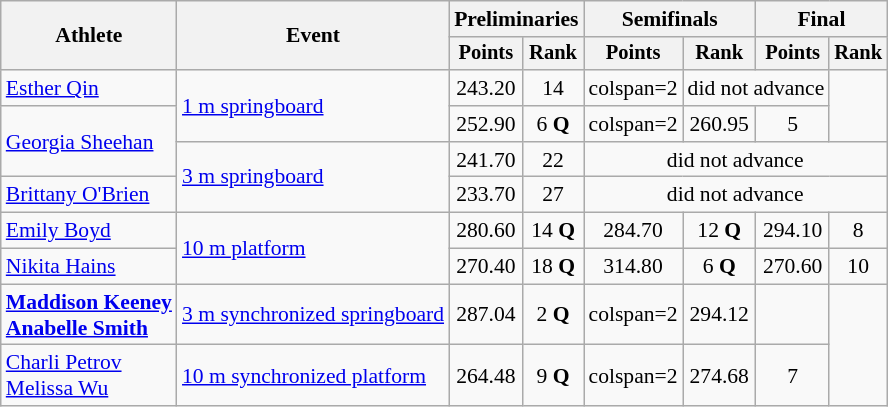<table class="wikitable" style="text-align:center; font-size:90%">
<tr>
<th rowspan=2>Athlete</th>
<th rowspan=2>Event</th>
<th colspan=2>Preliminaries</th>
<th colspan=2>Semifinals</th>
<th colspan=2>Final</th>
</tr>
<tr style="font-size:95%">
<th>Points</th>
<th>Rank</th>
<th>Points</th>
<th>Rank</th>
<th>Points</th>
<th>Rank</th>
</tr>
<tr>
<td align=left><a href='#'>Esther Qin</a></td>
<td align=left rowspan=2><a href='#'>1 m springboard</a></td>
<td>243.20</td>
<td>14</td>
<td>colspan=2 </td>
<td colspan=2>did not advance</td>
</tr>
<tr>
<td align=left rowspan=2><a href='#'>Georgia Sheehan</a></td>
<td>252.90</td>
<td>6 <strong>Q</strong></td>
<td>colspan=2 </td>
<td>260.95</td>
<td>5</td>
</tr>
<tr>
<td align=left rowspan=2><a href='#'>3 m springboard</a></td>
<td>241.70</td>
<td>22</td>
<td colspan=4>did not advance</td>
</tr>
<tr>
<td align=left><a href='#'>Brittany O'Brien</a></td>
<td>233.70</td>
<td>27</td>
<td colspan=4>did not advance</td>
</tr>
<tr>
<td align=left><a href='#'>Emily Boyd</a></td>
<td align=left rowspan=2><a href='#'>10 m platform</a></td>
<td>280.60</td>
<td>14 <strong>Q</strong></td>
<td>284.70</td>
<td>12 <strong>Q</strong></td>
<td>294.10</td>
<td>8</td>
</tr>
<tr>
<td align=left><a href='#'>Nikita Hains</a></td>
<td>270.40</td>
<td>18 <strong>Q</strong></td>
<td>314.80</td>
<td>6 <strong>Q</strong></td>
<td>270.60</td>
<td>10</td>
</tr>
<tr>
<td align=left><strong><a href='#'>Maddison Keeney</a><br><a href='#'>Anabelle Smith</a></strong></td>
<td align=left><a href='#'>3 m synchronized springboard</a></td>
<td>287.04</td>
<td>2 <strong>Q</strong></td>
<td>colspan=2 </td>
<td>294.12</td>
<td></td>
</tr>
<tr>
<td align=left><a href='#'>Charli Petrov</a><br><a href='#'>Melissa Wu</a></td>
<td align=left><a href='#'>10 m synchronized platform</a></td>
<td>264.48</td>
<td>9 <strong>Q</strong></td>
<td>colspan=2 </td>
<td>274.68</td>
<td>7</td>
</tr>
</table>
